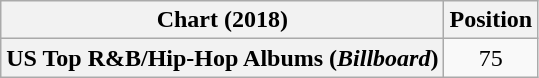<table class="wikitable plainrowheaders" style="text-align:center">
<tr>
<th scope="col">Chart (2018)</th>
<th scope="col">Position</th>
</tr>
<tr>
<th scope="row">US Top R&B/Hip-Hop Albums (<em>Billboard</em>)</th>
<td>75</td>
</tr>
</table>
